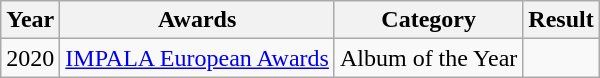<table class="wikitable sortable">
<tr>
<th>Year</th>
<th>Awards</th>
<th>Category</th>
<th>Result</th>
</tr>
<tr>
<td>2020</td>
<td><a href='#'>IMPALA European Awards</a></td>
<td>Album of the Year</td>
<td></td>
</tr>
</table>
